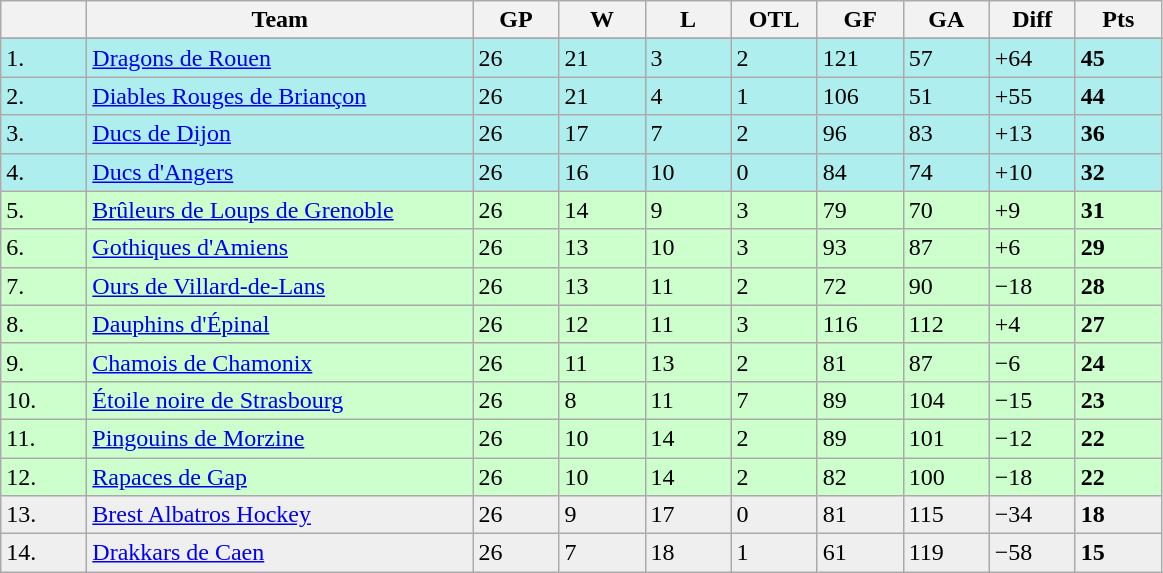<table class="wikitable">
<tr>
<th width="50"></th>
<th width="250">Team</th>
<th width="50">GP</th>
<th width="50">W</th>
<th width="50">L</th>
<th width="50">OTL</th>
<th width="50">GF</th>
<th width="50">GA</th>
<th width="50">Diff</th>
<th width="50"><strong>Pts</strong></th>
</tr>
<tr>
</tr>
<tr bgcolor="#AFEEEE">
<td>1.</td>
<td align="left"><a href='#'>Dragons de Rouen</a></td>
<td>26</td>
<td>21</td>
<td>3</td>
<td>2</td>
<td>121</td>
<td>57</td>
<td>+64</td>
<td><strong>45</strong></td>
</tr>
<tr bgcolor="#AFEEEE">
<td>2.</td>
<td align="left"><a href='#'>Diables Rouges de Briançon</a></td>
<td>26</td>
<td>21</td>
<td>4</td>
<td>1</td>
<td>106</td>
<td>51</td>
<td>+55</td>
<td><strong>44</strong></td>
</tr>
<tr bgcolor="#AFEEEE">
<td>3.</td>
<td align="left"><a href='#'>Ducs de Dijon</a></td>
<td>26</td>
<td>17</td>
<td>7</td>
<td>2</td>
<td>96</td>
<td>83</td>
<td>+13</td>
<td><strong>36</strong></td>
</tr>
<tr bgcolor="#AFEEEE">
<td>4.</td>
<td align="left"><a href='#'>Ducs d'Angers</a></td>
<td>26</td>
<td>16</td>
<td>10</td>
<td>0</td>
<td>84</td>
<td>74</td>
<td>+10</td>
<td><strong>32</strong></td>
</tr>
<tr bgcolor="#ccffcc">
<td>5.</td>
<td align="left"><a href='#'>Brûleurs de Loups de Grenoble</a></td>
<td>26</td>
<td>14</td>
<td>9</td>
<td>3</td>
<td>79</td>
<td>70</td>
<td>+9</td>
<td><strong>31</strong></td>
</tr>
<tr bgcolor="#ccffcc">
<td>6.</td>
<td align="left"><a href='#'>Gothiques d'Amiens</a></td>
<td>26</td>
<td>13</td>
<td>10</td>
<td>3</td>
<td>93</td>
<td>87</td>
<td>+6</td>
<td><strong>29</strong></td>
</tr>
<tr bgcolor="#ccffcc">
<td>7.</td>
<td align="left"><a href='#'>Ours de Villard-de-Lans</a></td>
<td>26</td>
<td>13</td>
<td>11</td>
<td>2</td>
<td>72</td>
<td>90</td>
<td>−18</td>
<td><strong>28</strong></td>
</tr>
<tr bgcolor="#ccffcc">
<td>8.</td>
<td align="left"><a href='#'>Dauphins d'Épinal</a></td>
<td>26</td>
<td>12</td>
<td>11</td>
<td>3</td>
<td>116</td>
<td>112</td>
<td>+4</td>
<td><strong>27</strong></td>
</tr>
<tr bgcolor="#ccffcc">
<td>9.</td>
<td align="left"><a href='#'>Chamois de Chamonix</a></td>
<td>26</td>
<td>11</td>
<td>13</td>
<td>2</td>
<td>81</td>
<td>87</td>
<td>−6</td>
<td><strong>24</strong></td>
</tr>
<tr bgcolor="#ccffcc">
<td>10.</td>
<td align="left"><a href='#'>Étoile noire de Strasbourg</a></td>
<td>26</td>
<td>8</td>
<td>11</td>
<td>7</td>
<td>89</td>
<td>104</td>
<td>−15</td>
<td><strong>23</strong></td>
</tr>
<tr bgcolor="#ccffcc">
<td>11.</td>
<td align="left"><a href='#'>Pingouins de Morzine</a></td>
<td>26</td>
<td>10</td>
<td>14</td>
<td>2</td>
<td>89</td>
<td>101</td>
<td>−12</td>
<td><strong>22</strong></td>
</tr>
<tr bgcolor="#ccffcc">
<td>12.</td>
<td align="left"><a href='#'>Rapaces de Gap</a></td>
<td>26</td>
<td>10</td>
<td>14</td>
<td>2</td>
<td>82</td>
<td>100</td>
<td>−18</td>
<td><strong>22</strong></td>
</tr>
<tr bgcolor="#EFEFEF">
<td>13.</td>
<td align="left"><a href='#'>Brest Albatros Hockey</a></td>
<td>26</td>
<td>9</td>
<td>17</td>
<td>0</td>
<td>81</td>
<td>115</td>
<td>−34</td>
<td><strong>18</strong></td>
</tr>
<tr bgcolor="#EFEFEF">
<td>14.</td>
<td align="left"><a href='#'>Drakkars de Caen</a></td>
<td>26</td>
<td>7</td>
<td>18</td>
<td>1</td>
<td>61</td>
<td>119</td>
<td>−58</td>
<td><strong>15</strong></td>
</tr>
</table>
